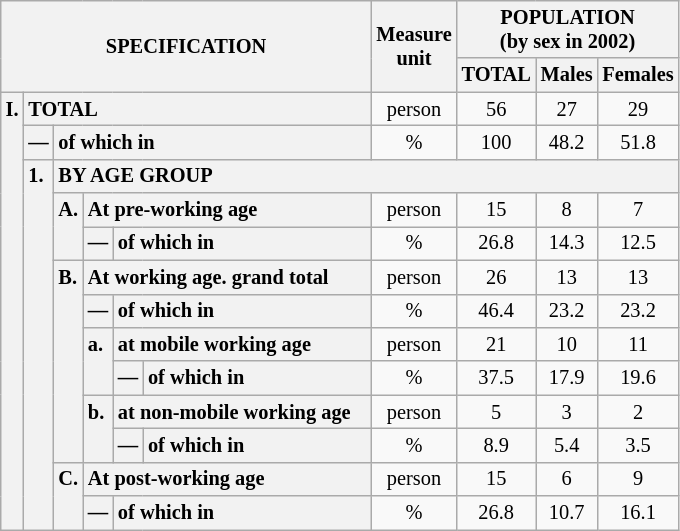<table class="wikitable" style="font-size:85%; text-align:center">
<tr>
<th rowspan="2" colspan="6">SPECIFICATION</th>
<th rowspan="2">Measure<br> unit</th>
<th colspan="3" rowspan="1">POPULATION<br> (by sex in 2002)</th>
</tr>
<tr>
<th>TOTAL</th>
<th>Males</th>
<th>Females</th>
</tr>
<tr>
<th style="text-align:left" valign="top" rowspan="13">I.</th>
<th style="text-align:left" colspan="5">TOTAL</th>
<td>person</td>
<td>56</td>
<td>27</td>
<td>29</td>
</tr>
<tr>
<th style="text-align:left" valign="top">—</th>
<th style="text-align:left" colspan="4">of which in</th>
<td>%</td>
<td>100</td>
<td>48.2</td>
<td>51.8</td>
</tr>
<tr>
<th style="text-align:left" valign="top" rowspan="11">1.</th>
<th style="text-align:left" colspan="19">BY AGE GROUP</th>
</tr>
<tr>
<th style="text-align:left" valign="top" rowspan="2">A.</th>
<th style="text-align:left" colspan="3">At pre-working age</th>
<td>person</td>
<td>15</td>
<td>8</td>
<td>7</td>
</tr>
<tr>
<th style="text-align:left" valign="top">—</th>
<th style="text-align:left" valign="top" colspan="2">of which in</th>
<td>%</td>
<td>26.8</td>
<td>14.3</td>
<td>12.5</td>
</tr>
<tr>
<th style="text-align:left" valign="top" rowspan="6">B.</th>
<th style="text-align:left" colspan="3">At working age. grand total</th>
<td>person</td>
<td>26</td>
<td>13</td>
<td>13</td>
</tr>
<tr>
<th style="text-align:left" valign="top">—</th>
<th style="text-align:left" valign="top" colspan="2">of which in</th>
<td>%</td>
<td>46.4</td>
<td>23.2</td>
<td>23.2</td>
</tr>
<tr>
<th style="text-align:left" valign="top" rowspan="2">a.</th>
<th style="text-align:left" colspan="2">at mobile working age</th>
<td>person</td>
<td>21</td>
<td>10</td>
<td>11</td>
</tr>
<tr>
<th style="text-align:left" valign="top">—</th>
<th style="text-align:left" valign="top" colspan="1">of which in                        </th>
<td>%</td>
<td>37.5</td>
<td>17.9</td>
<td>19.6</td>
</tr>
<tr>
<th style="text-align:left" valign="top" rowspan="2">b.</th>
<th style="text-align:left" colspan="2">at non-mobile working age</th>
<td>person</td>
<td>5</td>
<td>3</td>
<td>2</td>
</tr>
<tr>
<th style="text-align:left" valign="top">—</th>
<th style="text-align:left" valign="top" colspan="1">of which in                        </th>
<td>%</td>
<td>8.9</td>
<td>5.4</td>
<td>3.5</td>
</tr>
<tr>
<th style="text-align:left" valign="top" rowspan="2">C.</th>
<th style="text-align:left" colspan="3">At post-working age</th>
<td>person</td>
<td>15</td>
<td>6</td>
<td>9</td>
</tr>
<tr>
<th style="text-align:left" valign="top">—</th>
<th style="text-align:left" valign="top" colspan="2">of which in</th>
<td>%</td>
<td>26.8</td>
<td>10.7</td>
<td>16.1</td>
</tr>
</table>
